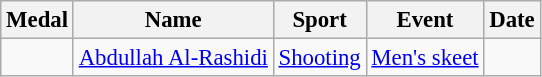<table class="wikitable sortable" style="font-size: 95%;">
<tr>
<th>Medal</th>
<th>Name</th>
<th>Sport</th>
<th>Event</th>
<th>Date</th>
</tr>
<tr>
<td></td>
<td><a href='#'>Abdullah Al-Rashidi</a></td>
<td><a href='#'>Shooting</a></td>
<td><a href='#'>Men's skeet</a></td>
<td></td>
</tr>
</table>
